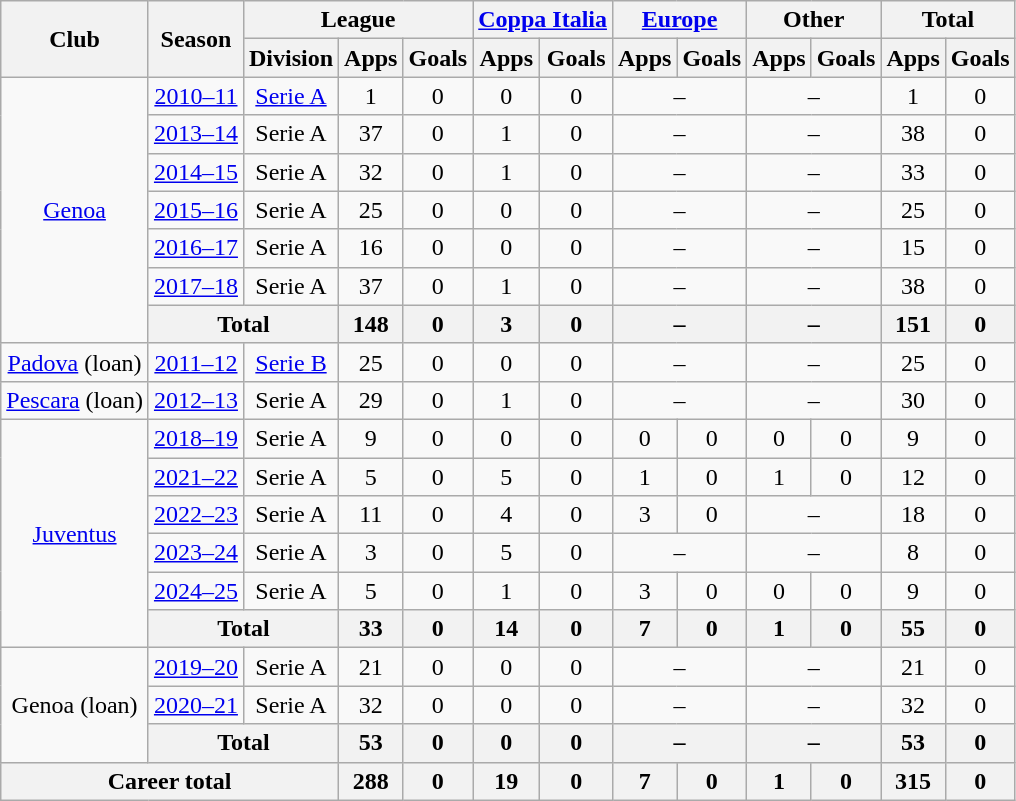<table class="wikitable" style="text-align: center">
<tr>
<th rowspan="2">Club</th>
<th rowspan="2">Season</th>
<th colspan="3">League</th>
<th colspan="2"><a href='#'>Coppa Italia</a></th>
<th colspan="2"><a href='#'>Europe</a></th>
<th colspan="2">Other</th>
<th colspan="2">Total</th>
</tr>
<tr>
<th>Division</th>
<th>Apps</th>
<th>Goals</th>
<th>Apps</th>
<th>Goals</th>
<th>Apps</th>
<th>Goals</th>
<th>Apps</th>
<th>Goals</th>
<th>Apps</th>
<th>Goals</th>
</tr>
<tr>
<td rowspan="7"><a href='#'>Genoa</a></td>
<td><a href='#'>2010–11</a></td>
<td><a href='#'>Serie A</a></td>
<td>1</td>
<td>0</td>
<td>0</td>
<td>0</td>
<td colspan="2">–</td>
<td colspan="2">–</td>
<td>1</td>
<td>0</td>
</tr>
<tr>
<td><a href='#'>2013–14</a></td>
<td>Serie A</td>
<td>37</td>
<td>0</td>
<td>1</td>
<td>0</td>
<td colspan="2">–</td>
<td colspan="2">–</td>
<td>38</td>
<td>0</td>
</tr>
<tr>
<td><a href='#'>2014–15</a></td>
<td>Serie A</td>
<td>32</td>
<td>0</td>
<td>1</td>
<td>0</td>
<td colspan="2">–</td>
<td colspan="2">–</td>
<td>33</td>
<td>0</td>
</tr>
<tr>
<td><a href='#'>2015–16</a></td>
<td>Serie A</td>
<td>25</td>
<td>0</td>
<td>0</td>
<td>0</td>
<td colspan="2">–</td>
<td colspan="2">–</td>
<td>25</td>
<td>0</td>
</tr>
<tr>
<td><a href='#'>2016–17</a></td>
<td>Serie A</td>
<td>16</td>
<td>0</td>
<td>0</td>
<td>0</td>
<td colspan="2">–</td>
<td colspan="2">–</td>
<td>15</td>
<td>0</td>
</tr>
<tr>
<td><a href='#'>2017–18</a></td>
<td>Serie A</td>
<td>37</td>
<td>0</td>
<td>1</td>
<td>0</td>
<td colspan="2">–</td>
<td colspan="2">–</td>
<td>38</td>
<td>0</td>
</tr>
<tr>
<th colspan="2">Total</th>
<th>148</th>
<th>0</th>
<th>3</th>
<th>0</th>
<th colspan="2">–</th>
<th colspan="2">–</th>
<th>151</th>
<th>0</th>
</tr>
<tr>
<td><a href='#'>Padova</a> (loan)</td>
<td><a href='#'>2011–12</a></td>
<td><a href='#'>Serie B</a></td>
<td>25</td>
<td>0</td>
<td>0</td>
<td>0</td>
<td colspan="2">–</td>
<td colspan="2">–</td>
<td>25</td>
<td>0</td>
</tr>
<tr>
<td><a href='#'>Pescara</a> (loan)</td>
<td><a href='#'>2012–13</a></td>
<td>Serie A</td>
<td>29</td>
<td>0</td>
<td>1</td>
<td>0</td>
<td colspan="2">–</td>
<td colspan="2">–</td>
<td>30</td>
<td>0</td>
</tr>
<tr>
<td rowspan="6"><a href='#'>Juventus</a></td>
<td><a href='#'>2018–19</a></td>
<td>Serie A</td>
<td>9</td>
<td>0</td>
<td>0</td>
<td>0</td>
<td>0</td>
<td>0</td>
<td>0</td>
<td>0</td>
<td>9</td>
<td>0</td>
</tr>
<tr>
<td><a href='#'>2021–22</a></td>
<td>Serie A</td>
<td>5</td>
<td>0</td>
<td>5</td>
<td>0</td>
<td>1</td>
<td>0</td>
<td>1</td>
<td>0</td>
<td>12</td>
<td>0</td>
</tr>
<tr>
<td><a href='#'>2022–23</a></td>
<td>Serie A</td>
<td>11</td>
<td>0</td>
<td>4</td>
<td>0</td>
<td>3</td>
<td>0</td>
<td colspan="2">–</td>
<td>18</td>
<td>0</td>
</tr>
<tr>
<td><a href='#'>2023–24</a></td>
<td>Serie A</td>
<td>3</td>
<td>0</td>
<td>5</td>
<td>0</td>
<td colspan="2">–</td>
<td colspan="2">–</td>
<td>8</td>
<td>0</td>
</tr>
<tr>
<td><a href='#'>2024–25</a></td>
<td>Serie A</td>
<td>5</td>
<td>0</td>
<td>1</td>
<td>0</td>
<td>3</td>
<td>0</td>
<td>0</td>
<td>0</td>
<td>9</td>
<td>0</td>
</tr>
<tr>
<th colspan="2">Total</th>
<th>33</th>
<th>0</th>
<th>14</th>
<th>0</th>
<th>7</th>
<th>0</th>
<th>1</th>
<th>0</th>
<th>55</th>
<th>0</th>
</tr>
<tr>
<td rowspan="3">Genoa (loan)</td>
<td><a href='#'>2019–20</a></td>
<td>Serie A</td>
<td>21</td>
<td>0</td>
<td>0</td>
<td>0</td>
<td colspan="2">–</td>
<td colspan="2">–</td>
<td>21</td>
<td>0</td>
</tr>
<tr>
<td><a href='#'>2020–21</a></td>
<td>Serie A</td>
<td>32</td>
<td>0</td>
<td>0</td>
<td>0</td>
<td colspan="2">–</td>
<td colspan="2">–</td>
<td>32</td>
<td>0</td>
</tr>
<tr>
<th colspan="2">Total</th>
<th>53</th>
<th>0</th>
<th>0</th>
<th>0</th>
<th colspan="2">–</th>
<th colspan="2">–</th>
<th>53</th>
<th>0</th>
</tr>
<tr>
<th colspan="3">Career total</th>
<th>288</th>
<th>0</th>
<th>19</th>
<th>0</th>
<th>7</th>
<th>0</th>
<th>1</th>
<th>0</th>
<th>315</th>
<th>0</th>
</tr>
</table>
